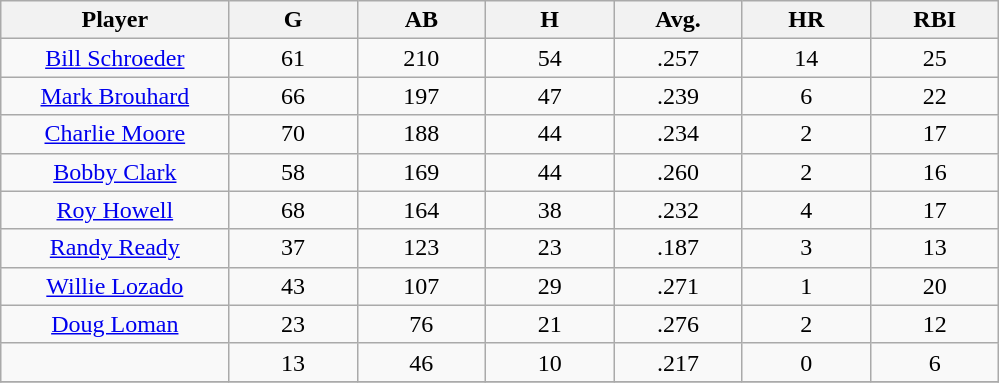<table class="wikitable sortable">
<tr>
<th bgcolor="#DDDDFF" width="16%">Player</th>
<th bgcolor="#DDDDFF" width="9%">G</th>
<th bgcolor="#DDDDFF" width="9%">AB</th>
<th bgcolor="#DDDDFF" width="9%">H</th>
<th bgcolor="#DDDDFF" width="9%">Avg.</th>
<th bgcolor="#DDDDFF" width="9%">HR</th>
<th bgcolor="#DDDDFF" width="9%">RBI</th>
</tr>
<tr align="center">
<td><a href='#'>Bill Schroeder</a></td>
<td>61</td>
<td>210</td>
<td>54</td>
<td>.257</td>
<td>14</td>
<td>25</td>
</tr>
<tr align=center>
<td><a href='#'>Mark Brouhard</a></td>
<td>66</td>
<td>197</td>
<td>47</td>
<td>.239</td>
<td>6</td>
<td>22</td>
</tr>
<tr align=center>
<td><a href='#'>Charlie Moore</a></td>
<td>70</td>
<td>188</td>
<td>44</td>
<td>.234</td>
<td>2</td>
<td>17</td>
</tr>
<tr align=center>
<td><a href='#'>Bobby Clark</a></td>
<td>58</td>
<td>169</td>
<td>44</td>
<td>.260</td>
<td>2</td>
<td>16</td>
</tr>
<tr align=center>
<td><a href='#'>Roy Howell</a></td>
<td>68</td>
<td>164</td>
<td>38</td>
<td>.232</td>
<td>4</td>
<td>17</td>
</tr>
<tr align=center>
<td><a href='#'>Randy Ready</a></td>
<td>37</td>
<td>123</td>
<td>23</td>
<td>.187</td>
<td>3</td>
<td>13</td>
</tr>
<tr align=center>
<td><a href='#'>Willie Lozado</a></td>
<td>43</td>
<td>107</td>
<td>29</td>
<td>.271</td>
<td>1</td>
<td>20</td>
</tr>
<tr align=center>
<td><a href='#'>Doug Loman</a></td>
<td>23</td>
<td>76</td>
<td>21</td>
<td>.276</td>
<td>2</td>
<td>12</td>
</tr>
<tr align=center>
<td></td>
<td>13</td>
<td>46</td>
<td>10</td>
<td>.217</td>
<td>0</td>
<td>6</td>
</tr>
<tr align="center">
</tr>
</table>
